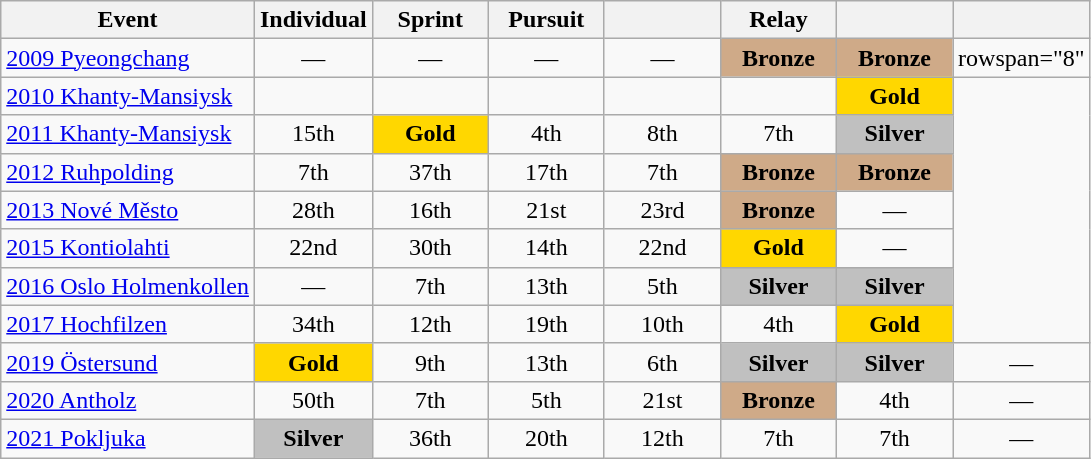<table class="wikitable" style="text-align: center;">
<tr ">
<th>Event</th>
<th style="width:70px;">Individual</th>
<th style="width:70px;">Sprint</th>
<th style="width:70px;">Pursuit</th>
<th style="width:70px;"></th>
<th style="width:70px;">Relay</th>
<th style="width:70px;"></th>
<th style="width:70px;"></th>
</tr>
<tr>
<td align=left> <a href='#'>2009 Pyeongchang</a></td>
<td>—</td>
<td>—</td>
<td>—</td>
<td>—</td>
<td style="background:#cfaa88;"><strong>Bronze</strong></td>
<td style="background:#cfaa88;"><strong>Bronze</strong></td>
<td>rowspan="8" </td>
</tr>
<tr>
<td align=left> <a href='#'>2010 Khanty-Mansiysk</a></td>
<td></td>
<td></td>
<td></td>
<td></td>
<td></td>
<td style="background:gold;"><strong>Gold</strong></td>
</tr>
<tr>
<td align=left> <a href='#'>2011 Khanty-Mansiysk</a></td>
<td>15th</td>
<td style="background:gold"><strong>Gold</strong></td>
<td>4th</td>
<td>8th</td>
<td>7th</td>
<td style="background:silver"><strong>Silver</strong></td>
</tr>
<tr>
<td align=left> <a href='#'>2012 Ruhpolding</a></td>
<td>7th</td>
<td>37th</td>
<td>17th</td>
<td>7th</td>
<td style="background:#cfaa88;"><strong>Bronze</strong></td>
<td style="background:#cfaa88;"><strong>Bronze</strong></td>
</tr>
<tr>
<td align=left> <a href='#'>2013 Nové Město</a></td>
<td>28th</td>
<td>16th</td>
<td>21st</td>
<td>23rd</td>
<td style="background:#cfaa88;"><strong>Bronze</strong></td>
<td>—</td>
</tr>
<tr>
<td align=left> <a href='#'>2015 Kontiolahti</a></td>
<td>22nd</td>
<td>30th</td>
<td>14th</td>
<td>22nd</td>
<td style="background:gold"><strong>Gold</strong></td>
<td>—</td>
</tr>
<tr>
<td align=left> <a href='#'>2016 Oslo Holmenkollen</a></td>
<td>—</td>
<td>7th</td>
<td>13th</td>
<td>5th</td>
<td style="background:silver;"><strong>Silver</strong></td>
<td style="background:silver"><strong>Silver</strong></td>
</tr>
<tr>
<td align=left> <a href='#'>2017 Hochfilzen</a></td>
<td>34th</td>
<td>12th</td>
<td>19th</td>
<td>10th</td>
<td>4th</td>
<td style="background:gold"><strong>Gold</strong></td>
</tr>
<tr>
<td align=left> <a href='#'>2019 Östersund</a></td>
<td style="background:gold;"><strong>Gold</strong></td>
<td>9th</td>
<td>13th</td>
<td>6th</td>
<td style="background:silver;"><strong>Silver</strong></td>
<td style="background:silver;"><strong>Silver</strong></td>
<td>—</td>
</tr>
<tr>
<td align=left> <a href='#'>2020 Antholz</a></td>
<td>50th</td>
<td>7th</td>
<td>5th</td>
<td>21st</td>
<td style="background:#cfaa88;"><strong>Bronze</strong></td>
<td>4th</td>
<td>—</td>
</tr>
<tr>
<td align=left> <a href='#'>2021 Pokljuka</a></td>
<td style="background:silver;"><strong>Silver</strong></td>
<td>36th</td>
<td>20th</td>
<td>12th</td>
<td>7th</td>
<td>7th</td>
<td>—</td>
</tr>
</table>
